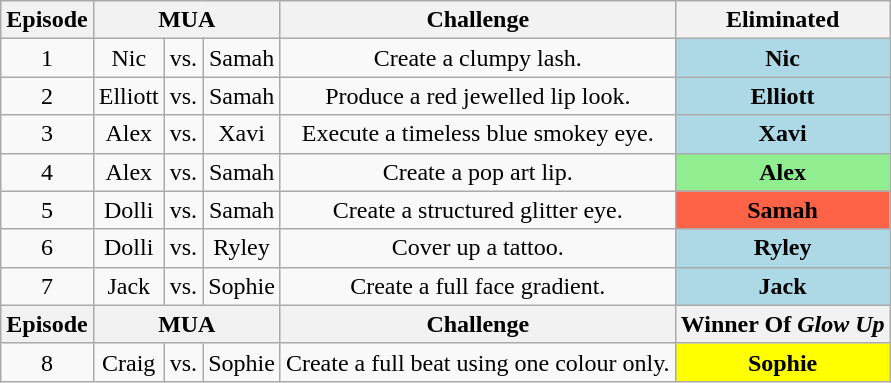<table class="wikitable" border="2" style="text-align:center">
<tr>
<th>Episode</th>
<th colspan="3">MUA</th>
<th>Challenge</th>
<th>Eliminated</th>
</tr>
<tr>
<td>1</td>
<td>Nic</td>
<td>vs.</td>
<td>Samah</td>
<td>Create a clumpy lash.</td>
<td style="background: lightblue;"><strong>Nic</strong></td>
</tr>
<tr>
<td>2</td>
<td>Elliott</td>
<td>vs.</td>
<td>Samah</td>
<td>Produce a red jewelled lip look.</td>
<td style="background: lightblue;"><strong>Elliott</strong></td>
</tr>
<tr>
<td>3</td>
<td>Alex</td>
<td>vs.</td>
<td>Xavi</td>
<td>Execute a timeless blue smokey eye.</td>
<td style="background: lightblue;"><strong>Xavi</strong></td>
</tr>
<tr>
<td>4</td>
<td>Alex</td>
<td>vs.</td>
<td>Samah</td>
<td>Create a pop art lip.</td>
<td style="background: lightgreen;"><strong>Alex</strong></td>
</tr>
<tr>
<td>5</td>
<td>Dolli</td>
<td>vs.</td>
<td>Samah</td>
<td>Create a structured glitter eye.</td>
<td style="background: tomato;"><strong>Samah</strong></td>
</tr>
<tr>
<td>6</td>
<td>Dolli</td>
<td>vs.</td>
<td>Ryley</td>
<td>Cover up a tattoo.</td>
<td style="background: lightblue;"><strong>Ryley</strong></td>
</tr>
<tr>
<td>7</td>
<td>Jack</td>
<td>vs.</td>
<td>Sophie</td>
<td>Create a full face gradient.</td>
<td style="background: lightblue;"><strong>Jack</strong></td>
</tr>
<tr>
<th>Episode</th>
<th colspan="3">MUA</th>
<th>Challenge</th>
<th>Winner Of <em>Glow Up</em></th>
</tr>
<tr>
<td>8</td>
<td>Craig</td>
<td>vs.</td>
<td>Sophie</td>
<td>Create a full beat using one colour only.</td>
<td style="background: yellow"><strong>Sophie </strong></td>
</tr>
</table>
